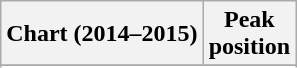<table class="wikitable sortable">
<tr>
<th align="left">Chart (2014–2015)</th>
<th align="center">Peak<br>position</th>
</tr>
<tr>
</tr>
<tr>
</tr>
<tr>
</tr>
<tr>
</tr>
<tr>
</tr>
</table>
